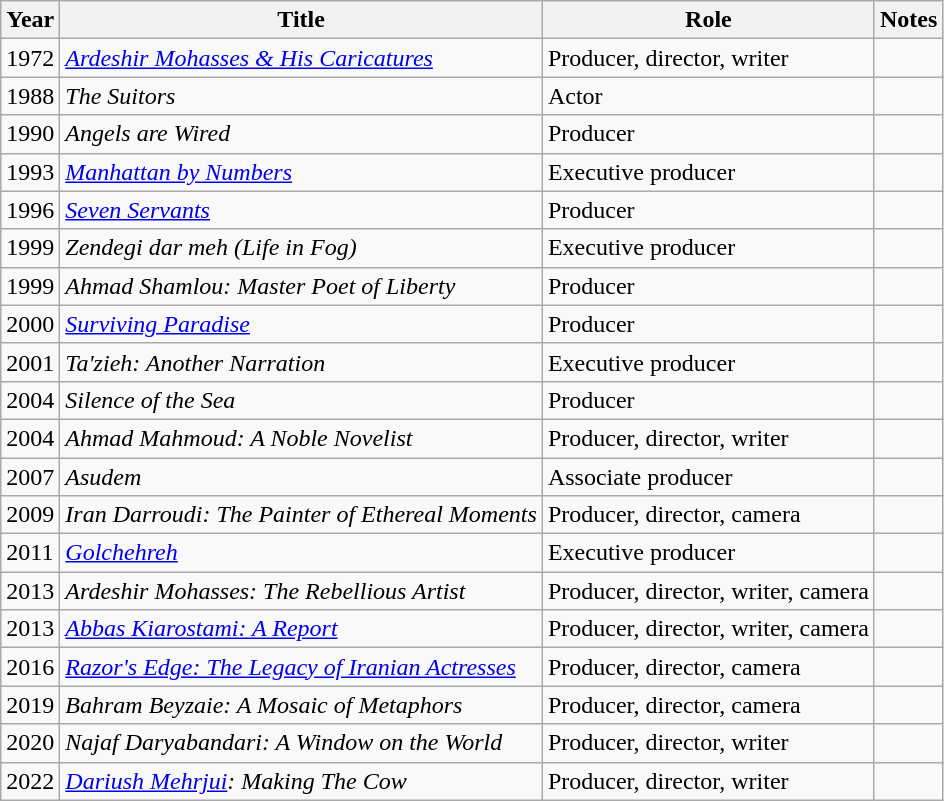<table class="wikitable sortable">
<tr>
<th>Year</th>
<th>Title</th>
<th>Role</th>
<th class="unsortable">Notes</th>
</tr>
<tr>
<td>1972</td>
<td><em><a href='#'>Ardeshir Mohasses & His Caricatures</a></em></td>
<td>Producer, director, writer</td>
<td></td>
</tr>
<tr>
<td>1988</td>
<td><em>The Suitors</em></td>
<td>Actor</td>
<td></td>
</tr>
<tr>
<td>1990</td>
<td><em>Angels are Wired</em></td>
<td>Producer</td>
<td></td>
</tr>
<tr>
<td>1993</td>
<td><em><a href='#'>Manhattan by Numbers</a></em></td>
<td>Executive producer</td>
<td></td>
</tr>
<tr>
<td>1996</td>
<td><em><a href='#'>Seven Servants</a></em></td>
<td>Producer</td>
<td></td>
</tr>
<tr>
<td>1999</td>
<td><em>Zendegi dar meh (Life in Fog)</em></td>
<td>Executive producer</td>
<td></td>
</tr>
<tr>
<td>1999</td>
<td><em>Ahmad Shamlou: Master Poet of Liberty</em></td>
<td>Producer</td>
<td></td>
</tr>
<tr>
<td>2000</td>
<td><em><a href='#'>Surviving Paradise</a></em></td>
<td>Producer</td>
<td></td>
</tr>
<tr>
<td>2001</td>
<td><em>Ta'zieh: Another Narration</em></td>
<td>Executive producer</td>
<td></td>
</tr>
<tr>
<td>2004</td>
<td><em>Silence of the Sea</em></td>
<td>Producer</td>
<td></td>
</tr>
<tr>
<td>2004</td>
<td><em>Ahmad Mahmoud: A Noble Novelist</em></td>
<td>Producer, director, writer</td>
<td></td>
</tr>
<tr>
<td>2007</td>
<td><em>Asudem</em></td>
<td>Associate producer</td>
<td></td>
</tr>
<tr>
<td>2009</td>
<td><em>Iran Darroudi: The Painter of Ethereal Moments</em></td>
<td>Producer, director, camera</td>
<td></td>
</tr>
<tr>
<td>2011</td>
<td><em><a href='#'>Golchehreh</a></em></td>
<td>Executive producer</td>
<td></td>
</tr>
<tr>
<td>2013</td>
<td><em>Ardeshir Mohasses: The Rebellious Artist</em></td>
<td>Producer, director, writer, camera</td>
<td></td>
</tr>
<tr>
<td>2013</td>
<td><em><a href='#'>Abbas Kiarostami: A Report</a></em></td>
<td>Producer, director, writer, camera</td>
<td></td>
</tr>
<tr>
<td>2016</td>
<td><em><a href='#'>Razor's Edge: The Legacy of Iranian Actresses</a></em></td>
<td>Producer, director, camera</td>
<td></td>
</tr>
<tr>
<td>2019</td>
<td><em>Bahram Beyzaie: A Mosaic of Metaphors</em></td>
<td>Producer, director, camera</td>
<td></td>
</tr>
<tr>
<td>2020</td>
<td><em>Najaf Daryabandari: A Window on the World</em></td>
<td>Producer, director, writer</td>
</tr>
<tr>
<td>2022</td>
<td><em><a href='#'>Dariush Mehrjui</a>: Making The Cow</em></td>
<td>Producer, director, writer</td>
<td></td>
</tr>
</table>
